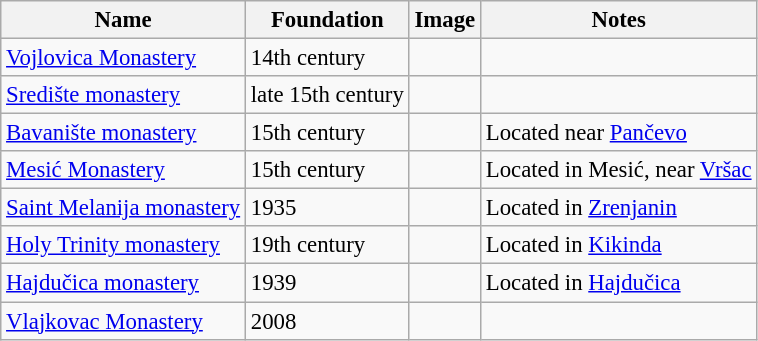<table class="wikitable" style="font-size:95%;">
<tr>
<th>Name</th>
<th>Foundation</th>
<th>Image</th>
<th>Notes</th>
</tr>
<tr>
<td><a href='#'>Vojlovica Monastery</a><br></td>
<td>14th century</td>
<td></td>
<td></td>
</tr>
<tr>
<td><a href='#'>Središte monastery</a><br></td>
<td>late 15th century</td>
<td></td>
<td></td>
</tr>
<tr>
<td><a href='#'>Bavanište monastery</a><br></td>
<td>15th century</td>
<td></td>
<td>Located near <a href='#'>Pančevo</a></td>
</tr>
<tr>
<td><a href='#'>Mesić Monastery</a><br></td>
<td>15th century</td>
<td></td>
<td>Located in Mesić, near <a href='#'>Vršac</a></td>
</tr>
<tr>
<td><a href='#'>Saint Melanija monastery</a><br></td>
<td>1935</td>
<td></td>
<td>Located in <a href='#'>Zrenjanin</a></td>
</tr>
<tr>
<td><a href='#'>Holy Trinity monastery</a><br></td>
<td>19th century</td>
<td></td>
<td>Located in <a href='#'>Kikinda</a></td>
</tr>
<tr>
<td><a href='#'>Hajdučica monastery</a><br></td>
<td>1939</td>
<td></td>
<td>Located in <a href='#'>Hajdučica</a></td>
</tr>
<tr>
<td><a href='#'>Vlajkovac Monastery</a><br></td>
<td>2008</td>
<td></td>
<td></td>
</tr>
</table>
